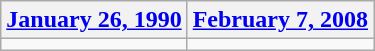<table class=wikitable>
<tr>
<th><a href='#'>January 26, 1990</a></th>
<th><a href='#'>February 7, 2008</a></th>
</tr>
<tr>
<td></td>
<td></td>
</tr>
</table>
